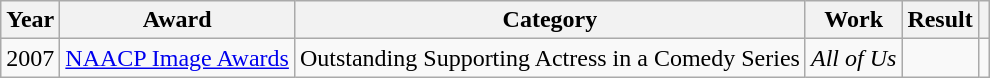<table class="wikitable">
<tr>
<th>Year</th>
<th>Award</th>
<th>Category</th>
<th>Work</th>
<th>Result</th>
<th></th>
</tr>
<tr>
<td>2007</td>
<td><a href='#'>NAACP Image Awards</a></td>
<td>Outstanding Supporting Actress in a Comedy Series</td>
<td><em>All of Us</em></td>
<td></td>
<td></td>
</tr>
</table>
